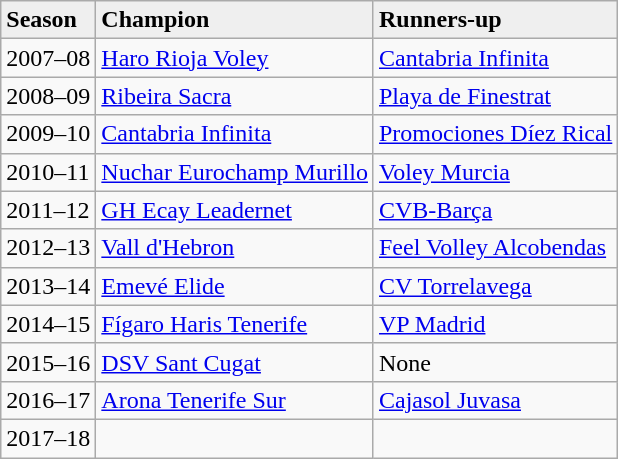<table class="wikitable" "sortable">
<tr>
<td bgcolor=efefef><strong>Season</strong></td>
<td bgcolor=efefef><strong>Champion</strong></td>
<td bgcolor=efefef><strong>Runners-up</strong></td>
</tr>
<tr>
<td>2007–08</td>
<td><a href='#'>Haro Rioja Voley</a></td>
<td><a href='#'>Cantabria Infinita</a></td>
</tr>
<tr>
<td>2008–09</td>
<td><a href='#'>Ribeira Sacra</a></td>
<td><a href='#'>Playa de Finestrat</a></td>
</tr>
<tr>
<td>2009–10</td>
<td><a href='#'>Cantabria Infinita</a></td>
<td><a href='#'>Promociones Díez Rical</a></td>
</tr>
<tr>
<td>2010–11</td>
<td><a href='#'>Nuchar Eurochamp Murillo</a></td>
<td><a href='#'>Voley Murcia</a></td>
</tr>
<tr>
<td>2011–12</td>
<td><a href='#'>GH Ecay Leadernet</a></td>
<td><a href='#'>CVB-Barça</a></td>
</tr>
<tr>
<td>2012–13</td>
<td><a href='#'>Vall d'Hebron</a></td>
<td><a href='#'>Feel Volley Alcobendas</a></td>
</tr>
<tr>
<td>2013–14</td>
<td><a href='#'>Emevé Elide</a></td>
<td><a href='#'>CV Torrelavega</a></td>
</tr>
<tr>
<td>2014–15</td>
<td><a href='#'>Fígaro Haris Tenerife</a></td>
<td><a href='#'>VP Madrid</a></td>
</tr>
<tr>
<td>2015–16</td>
<td><a href='#'>DSV Sant Cugat</a></td>
<td>None</td>
</tr>
<tr>
<td>2016–17</td>
<td><a href='#'>Arona Tenerife Sur</a></td>
<td><a href='#'>Cajasol Juvasa</a></td>
</tr>
<tr>
<td>2017–18</td>
<td></td>
<td></td>
</tr>
</table>
